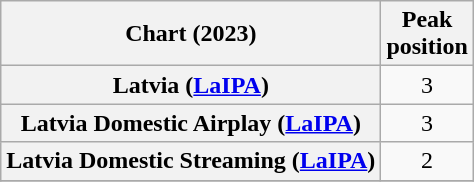<table class="wikitable sortable plainrowheaders" style="text-align:center">
<tr>
<th scope="col">Chart (2023)</th>
<th scope="col">Peak<br>position</th>
</tr>
<tr>
<th scope="row">Latvia (<a href='#'>LaIPA</a>)</th>
<td>3</td>
</tr>
<tr>
<th scope="row">Latvia Domestic Airplay (<a href='#'>LaIPA</a>)</th>
<td>3</td>
</tr>
<tr>
<th scope="row">Latvia Domestic Streaming (<a href='#'>LaIPA</a>)</th>
<td>2</td>
</tr>
<tr>
</tr>
</table>
